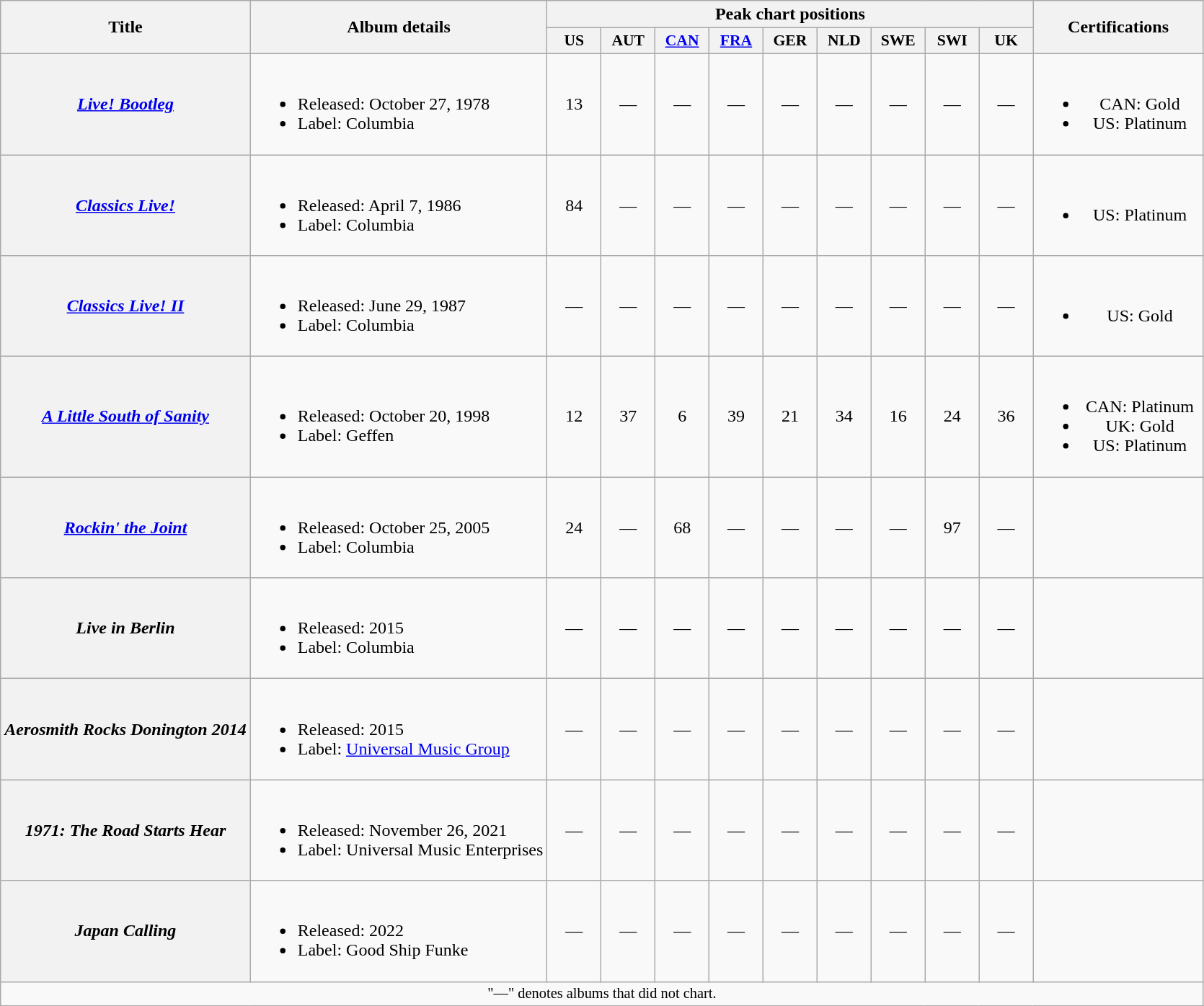<table class="wikitable plainrowheaders">
<tr>
<th rowspan="2">Title</th>
<th rowspan="2">Album details</th>
<th colspan="9">Peak chart positions</th>
<th rowspan="2" width="150">Certifications<br>

</th>
</tr>
<tr>
<th style="width:3em;font-size:90%">US<br></th>
<th style="width:3em;font-size:90%">AUT<br></th>
<th style="width:3em;font-size:90%"><a href='#'>CAN</a><br></th>
<th style="width:3em;font-size:90%"><a href='#'>FRA</a><br></th>
<th style="width:3em;font-size:90%">GER<br></th>
<th style="width:3em;font-size:90%">NLD<br></th>
<th style="width:3em;font-size:90%">SWE<br></th>
<th style="width:3em;font-size:90%">SWI<br></th>
<th style="width:3em;font-size:90%">UK<br></th>
</tr>
<tr>
<th scope="row"><em><a href='#'>Live! Bootleg</a></em></th>
<td><br><ul><li>Released: October 27, 1978</li><li>Label: Columbia</li></ul></td>
<td align="center">13</td>
<td align="center">—</td>
<td align="center">—</td>
<td align="center">—</td>
<td align="center">—</td>
<td align="center">—</td>
<td align="center">—</td>
<td align="center">—</td>
<td align="center">—</td>
<td align="center"><br><ul><li>CAN: Gold</li><li>US: Platinum</li></ul></td>
</tr>
<tr>
<th scope="row"><em><a href='#'>Classics Live!</a></em></th>
<td><br><ul><li>Released: April 7, 1986</li><li>Label: Columbia</li></ul></td>
<td align="center">84</td>
<td align="center">—</td>
<td align="center">—</td>
<td align="center">—</td>
<td align="center">—</td>
<td align="center">—</td>
<td align="center">—</td>
<td align="center">—</td>
<td align="center">—</td>
<td align="center"><br><ul><li>US: Platinum</li></ul></td>
</tr>
<tr>
<th scope="row"><em><a href='#'>Classics Live! II</a></em></th>
<td><br><ul><li>Released: June 29, 1987</li><li>Label: Columbia</li></ul></td>
<td align="center">—</td>
<td align="center">—</td>
<td align="center">—</td>
<td align="center">—</td>
<td align="center">—</td>
<td align="center">—</td>
<td align="center">—</td>
<td align="center">—</td>
<td align="center">—</td>
<td align="center"><br><ul><li>US: Gold</li></ul></td>
</tr>
<tr>
<th scope="row"><em><a href='#'>A Little South of Sanity</a></em></th>
<td><br><ul><li>Released: October 20, 1998</li><li>Label: Geffen</li></ul></td>
<td align="center">12</td>
<td align="center">37</td>
<td align="center">6</td>
<td align="center">39</td>
<td align="center">21</td>
<td align="center">34</td>
<td align="center">16</td>
<td align="center">24</td>
<td align="center">36</td>
<td align="center"><br><ul><li>CAN: Platinum</li><li>UK: Gold</li><li>US: Platinum</li></ul></td>
</tr>
<tr>
<th scope="row"><em><a href='#'>Rockin' the Joint</a></em></th>
<td><br><ul><li>Released: October 25, 2005</li><li>Label: Columbia</li></ul></td>
<td align="center">24</td>
<td align="center">—</td>
<td align="center">68</td>
<td align="center">—</td>
<td align="center">—</td>
<td align="center">—</td>
<td align="center">—</td>
<td align="center">97</td>
<td align="center">—</td>
<td></td>
</tr>
<tr>
<th scope="row"><em>Live in Berlin</em></th>
<td><br><ul><li>Released: 2015</li><li>Label: Columbia</li></ul></td>
<td align="center">—</td>
<td align="center">—</td>
<td align="center">—</td>
<td align="center">—</td>
<td align="center">—</td>
<td align="center">—</td>
<td align="center">—</td>
<td align="center">—</td>
<td align="center">—</td>
<td></td>
</tr>
<tr>
<th scope="row"><em>Aerosmith Rocks Donington 2014</em></th>
<td><br><ul><li>Released: 2015</li><li>Label: <a href='#'>Universal Music Group</a></li></ul></td>
<td align="center">—</td>
<td align="center">—</td>
<td align="center">—</td>
<td align="center">—</td>
<td align="center">—</td>
<td align="center">—</td>
<td align="center">—</td>
<td align="center">—</td>
<td align="center">—</td>
<td></td>
</tr>
<tr>
<th scope="row"><em>1971: The Road Starts Hear</em></th>
<td><br><ul><li>Released: November 26, 2021</li><li>Label: Universal Music Enterprises</li></ul></td>
<td align="center">—</td>
<td align="center">—</td>
<td align="center">—</td>
<td align="center">—</td>
<td align="center">—</td>
<td align="center">—</td>
<td align="center">—</td>
<td align="center">—</td>
<td align="center">—</td>
<td></td>
</tr>
<tr>
<th scope="row"><em>Japan Calling</em></th>
<td><br><ul><li>Released: 2022</li><li>Label: Good Ship Funke</li></ul></td>
<td align="center">—</td>
<td align="center">—</td>
<td align="center">—</td>
<td align="center">—</td>
<td align="center">—</td>
<td align="center">—</td>
<td align="center">—</td>
<td align="center">—</td>
<td align="center">—</td>
<td></td>
</tr>
<tr>
<td align="center" colspan="30" style="font-size: 85%">"—" denotes albums that did not chart.</td>
</tr>
</table>
